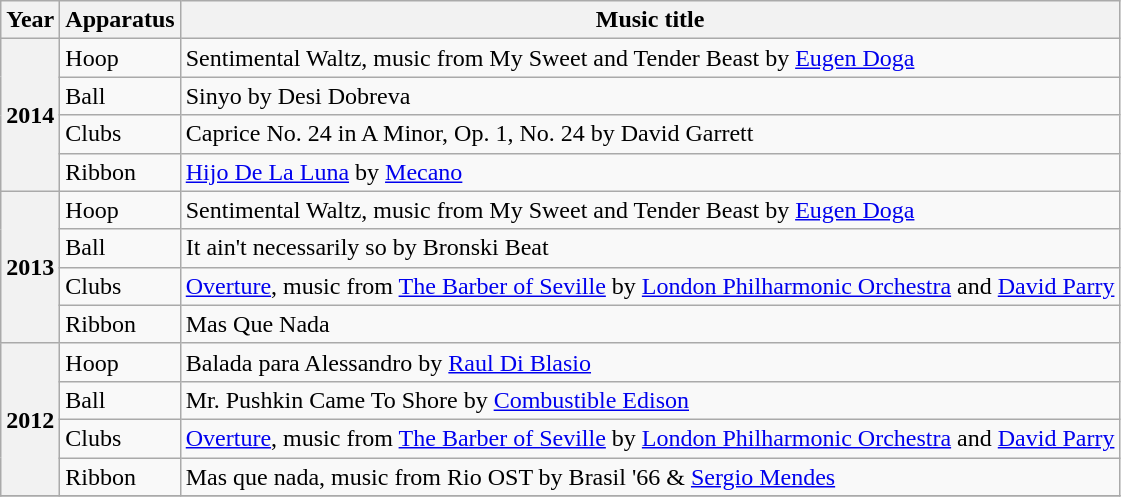<table class="wikitable plainrowheaders">
<tr>
<th scope=col>Year</th>
<th scope=col>Apparatus</th>
<th scope=col>Music title </th>
</tr>
<tr>
<th scope=row rowspan=4>2014</th>
<td>Hoop</td>
<td>Sentimental Waltz, music from My Sweet and Tender Beast by <a href='#'>Eugen Doga</a></td>
</tr>
<tr>
<td>Ball</td>
<td>Sinyo by Desi Dobreva</td>
</tr>
<tr>
<td>Clubs</td>
<td>Caprice No. 24 in A Minor, Op. 1, No. 24 by David Garrett</td>
</tr>
<tr>
<td>Ribbon</td>
<td><a href='#'>Hijo De La Luna</a> by <a href='#'>Mecano</a></td>
</tr>
<tr>
<th scope=row rowspan=4>2013</th>
<td>Hoop</td>
<td>Sentimental Waltz, music from My Sweet and Tender Beast by <a href='#'>Eugen Doga</a></td>
</tr>
<tr>
<td>Ball</td>
<td>It ain't necessarily so by Bronski Beat</td>
</tr>
<tr>
<td>Clubs</td>
<td><a href='#'>Overture</a>, music from <a href='#'>The Barber of Seville</a> by <a href='#'>London Philharmonic Orchestra</a> and <a href='#'>David Parry</a></td>
</tr>
<tr>
<td>Ribbon</td>
<td>Mas Que Nada</td>
</tr>
<tr>
<th scope=row rowspan=4>2012</th>
<td>Hoop</td>
<td>Balada para Alessandro by <a href='#'>Raul Di Blasio</a></td>
</tr>
<tr>
<td>Ball</td>
<td>Mr. Pushkin Came To Shore by <a href='#'>Combustible Edison</a></td>
</tr>
<tr>
<td>Clubs</td>
<td><a href='#'>Overture</a>, music from <a href='#'>The Barber of Seville</a> by <a href='#'>London Philharmonic Orchestra</a> and <a href='#'>David Parry</a></td>
</tr>
<tr>
<td>Ribbon</td>
<td>Mas que nada, music from Rio OST by Brasil '66 & <a href='#'>Sergio Mendes</a></td>
</tr>
<tr>
</tr>
</table>
